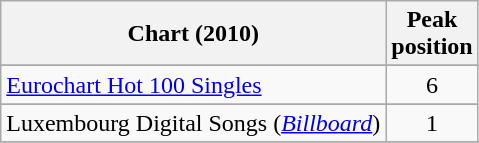<table class="wikitable sortable">
<tr>
<th>Chart (2010)</th>
<th>Peak<br>position</th>
</tr>
<tr>
</tr>
<tr>
<td><a href='#'>Eurochart Hot 100 Singles</a></td>
<td align="center">6</td>
</tr>
<tr>
</tr>
<tr>
<td>Luxembourg Digital Songs (<em><a href='#'>Billboard</a></em>)</td>
<td style="text-align:center;">1</td>
</tr>
<tr>
</tr>
</table>
